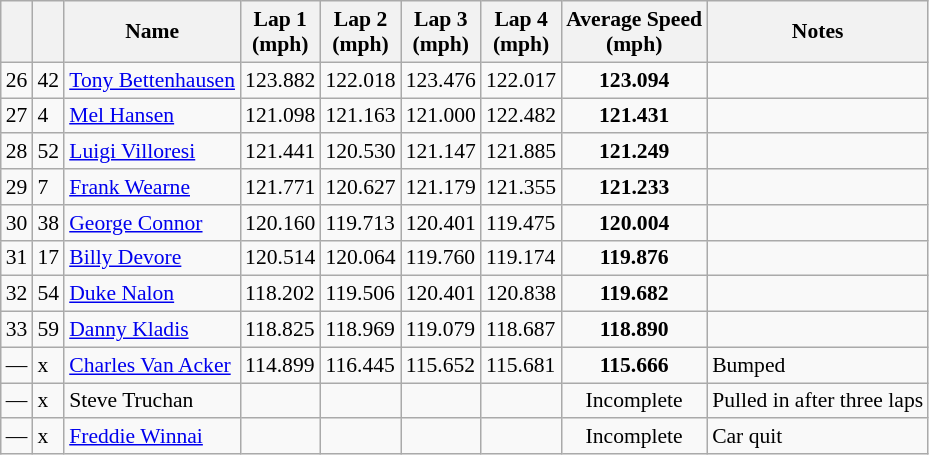<table class="wikitable" style="font-size: 90%;">
<tr align="center">
<th></th>
<th></th>
<th>Name</th>
<th>Lap 1<br>(mph)</th>
<th>Lap 2<br>(mph)</th>
<th>Lap 3<br>(mph)</th>
<th>Lap 4<br>(mph)</th>
<th>Average Speed<br>(mph)</th>
<th>Notes</th>
</tr>
<tr>
<td align=center>26</td>
<td>42</td>
<td> <a href='#'>Tony Bettenhausen</a> <strong></strong></td>
<td>123.882</td>
<td>122.018</td>
<td>123.476</td>
<td>122.017</td>
<td align=center><strong>123.094</strong></td>
<td></td>
</tr>
<tr>
<td align=center>27</td>
<td>4</td>
<td> <a href='#'>Mel Hansen</a></td>
<td>121.098</td>
<td>121.163</td>
<td>121.000</td>
<td>122.482</td>
<td align=center><strong>121.431</strong></td>
<td></td>
</tr>
<tr>
<td align=center>28</td>
<td>52</td>
<td> <a href='#'>Luigi Villoresi</a> <strong></strong></td>
<td>121.441</td>
<td>120.530</td>
<td>121.147</td>
<td>121.885</td>
<td align=center><strong>121.249</strong></td>
<td></td>
</tr>
<tr>
<td align=center>29</td>
<td>7</td>
<td> <a href='#'>Frank Wearne</a></td>
<td>121.771</td>
<td>120.627</td>
<td>121.179</td>
<td>121.355</td>
<td align=center><strong>121.233</strong></td>
<td></td>
</tr>
<tr>
<td align=center>30</td>
<td>38</td>
<td> <a href='#'>George Connor</a></td>
<td>120.160</td>
<td>119.713</td>
<td>120.401</td>
<td>119.475</td>
<td align=center><strong>120.004</strong></td>
<td></td>
</tr>
<tr>
<td align=center>31</td>
<td>17</td>
<td> <a href='#'>Billy Devore</a></td>
<td>120.514</td>
<td>120.064</td>
<td>119.760</td>
<td>119.174</td>
<td align=center><strong>119.876</strong></td>
<td></td>
</tr>
<tr>
<td align=center>32</td>
<td>54</td>
<td> <a href='#'>Duke Nalon</a></td>
<td>118.202</td>
<td>119.506</td>
<td>120.401</td>
<td>120.838</td>
<td align=center><strong>119.682</strong></td>
<td></td>
</tr>
<tr>
<td align=center>33</td>
<td>59</td>
<td> <a href='#'>Danny Kladis</a> <strong></strong></td>
<td>118.825</td>
<td>118.969</td>
<td>119.079</td>
<td>118.687</td>
<td align=center><strong>118.890</strong></td>
<td></td>
</tr>
<tr>
<td align=center>—</td>
<td>x</td>
<td> <a href='#'>Charles Van Acker</a> <strong></strong></td>
<td>114.899</td>
<td>116.445</td>
<td>115.652</td>
<td>115.681</td>
<td align=center><strong>115.666</strong></td>
<td>Bumped</td>
</tr>
<tr>
<td align=center>—</td>
<td>x</td>
<td> Steve Truchan <strong></strong></td>
<td></td>
<td></td>
<td></td>
<td></td>
<td align=center>Incomplete</td>
<td>Pulled in after three laps</td>
</tr>
<tr>
<td align=center>—</td>
<td>x</td>
<td> <a href='#'>Freddie Winnai</a></td>
<td></td>
<td></td>
<td></td>
<td></td>
<td align=center>Incomplete</td>
<td>Car quit</td>
</tr>
</table>
